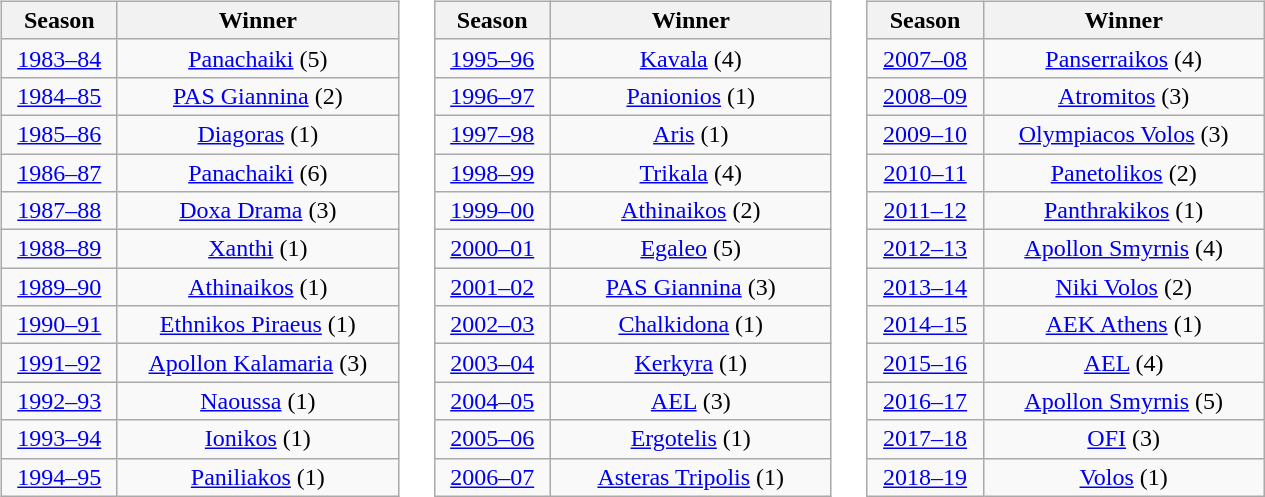<table>
<tr>
<td valign="top" width=33%><br><table class="wikitable" style="text-align:center;">
<tr>
<th width="70">Season</th>
<th width="180">Winner</th>
</tr>
<tr>
<td><a href='#'>1983–84</a></td>
<td><a href='#'>Panachaiki</a> (5)</td>
</tr>
<tr>
<td><a href='#'>1984–85</a></td>
<td><a href='#'>PAS Giannina</a> (2)</td>
</tr>
<tr>
<td><a href='#'>1985–86</a></td>
<td><a href='#'>Diagoras</a> (1)</td>
</tr>
<tr>
<td><a href='#'>1986–87</a></td>
<td><a href='#'>Panachaiki</a> (6)</td>
</tr>
<tr>
<td><a href='#'>1987–88</a></td>
<td><a href='#'>Doxa Drama</a> (3)</td>
</tr>
<tr>
<td><a href='#'>1988–89</a></td>
<td><a href='#'>Xanthi</a> (1)</td>
</tr>
<tr>
<td><a href='#'>1989–90</a></td>
<td><a href='#'>Athinaikos</a> (1)</td>
</tr>
<tr>
<td><a href='#'>1990–91</a></td>
<td><a href='#'>Ethnikos Piraeus</a> (1)</td>
</tr>
<tr>
<td><a href='#'>1991–92</a></td>
<td><a href='#'>Apollon Kalamaria</a> (3)</td>
</tr>
<tr>
<td><a href='#'>1992–93</a></td>
<td><a href='#'>Naoussa</a> (1)</td>
</tr>
<tr>
<td><a href='#'>1993–94</a></td>
<td><a href='#'>Ionikos</a> (1)</td>
</tr>
<tr>
<td><a href='#'>1994–95</a></td>
<td><a href='#'>Paniliakos</a> (1)</td>
</tr>
</table>
</td>
<td valign="top" width=33%><br><table class="wikitable" style="text-align:center;">
<tr>
<th width="70">Season</th>
<th width="180">Winner</th>
</tr>
<tr>
<td><a href='#'>1995–96</a></td>
<td><a href='#'>Kavala</a> (4)</td>
</tr>
<tr>
<td><a href='#'>1996–97</a></td>
<td><a href='#'>Panionios</a> (1)</td>
</tr>
<tr>
<td><a href='#'>1997–98</a></td>
<td><a href='#'>Aris</a> (1)</td>
</tr>
<tr>
<td><a href='#'>1998–99</a></td>
<td><a href='#'>Trikala</a> (4)</td>
</tr>
<tr>
<td><a href='#'>1999–00</a></td>
<td><a href='#'>Athinaikos</a> (2)</td>
</tr>
<tr>
<td><a href='#'>2000–01</a></td>
<td><a href='#'>Egaleo</a> (5)</td>
</tr>
<tr>
<td><a href='#'>2001–02</a></td>
<td><a href='#'>PAS Giannina</a> (3)</td>
</tr>
<tr>
<td><a href='#'>2002–03</a></td>
<td><a href='#'>Chalkidona</a> (1)</td>
</tr>
<tr>
<td><a href='#'>2003–04</a></td>
<td><a href='#'>Kerkyra</a> (1)</td>
</tr>
<tr>
<td><a href='#'>2004–05</a></td>
<td><a href='#'>AEL</a> (3)</td>
</tr>
<tr>
<td><a href='#'>2005–06</a></td>
<td><a href='#'>Ergotelis</a> (1)</td>
</tr>
<tr>
<td><a href='#'>2006–07</a></td>
<td><a href='#'>Asteras Tripolis</a> (1)</td>
</tr>
</table>
</td>
<td valign="top" width=33%><br><table class="wikitable" style="text-align:center;">
<tr>
<th width="70">Season</th>
<th width="180">Winner</th>
</tr>
<tr>
<td><a href='#'>2007–08</a></td>
<td><a href='#'>Panserraikos</a> (4)</td>
</tr>
<tr>
<td><a href='#'>2008–09</a></td>
<td><a href='#'>Atromitos</a> (3)</td>
</tr>
<tr>
<td><a href='#'>2009–10</a></td>
<td><a href='#'>Olympiacos Volos</a> (3)</td>
</tr>
<tr>
<td><a href='#'>2010–11</a></td>
<td><a href='#'>Panetolikos</a> (2)</td>
</tr>
<tr>
<td><a href='#'>2011–12</a></td>
<td><a href='#'>Panthrakikos</a> (1)</td>
</tr>
<tr>
<td><a href='#'>2012–13</a></td>
<td><a href='#'>Apollon Smyrnis</a> (4)</td>
</tr>
<tr>
<td><a href='#'>2013–14</a></td>
<td><a href='#'>Niki Volos</a> (2)</td>
</tr>
<tr>
<td><a href='#'>2014–15</a></td>
<td><a href='#'>AEK Athens</a> (1)</td>
</tr>
<tr>
<td><a href='#'>2015–16</a></td>
<td><a href='#'>AEL</a> (4)</td>
</tr>
<tr>
<td><a href='#'>2016–17</a></td>
<td><a href='#'>Apollon Smyrnis</a> (5)</td>
</tr>
<tr>
<td><a href='#'>2017–18</a></td>
<td><a href='#'>OFI</a> (3)</td>
</tr>
<tr>
<td><a href='#'>2018–19</a></td>
<td><a href='#'>Volos</a> (1)</td>
</tr>
</table>
</td>
</tr>
</table>
